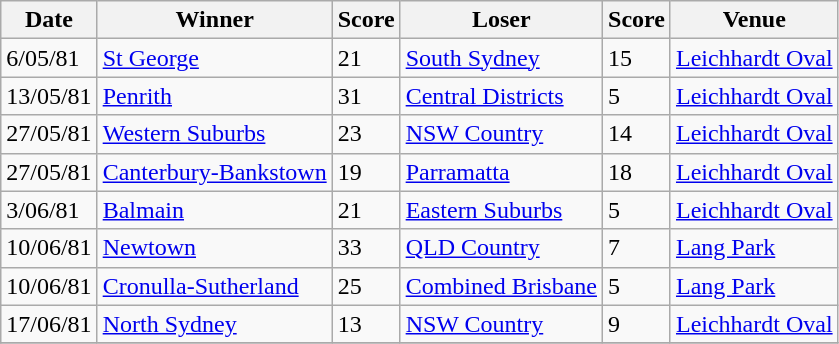<table class="wikitable">
<tr>
<th>Date</th>
<th>Winner</th>
<th>Score</th>
<th>Loser</th>
<th>Score</th>
<th>Venue</th>
</tr>
<tr>
<td>6/05/81</td>
<td> <a href='#'>St George</a></td>
<td>21</td>
<td> <a href='#'>South Sydney</a></td>
<td>15</td>
<td><a href='#'>Leichhardt Oval</a></td>
</tr>
<tr>
<td>13/05/81</td>
<td> <a href='#'>Penrith</a></td>
<td>31</td>
<td> <a href='#'>Central Districts</a></td>
<td>5</td>
<td><a href='#'>Leichhardt Oval</a></td>
</tr>
<tr>
<td>27/05/81</td>
<td> <a href='#'>Western Suburbs</a></td>
<td>23</td>
<td> <a href='#'>NSW Country</a></td>
<td>14</td>
<td><a href='#'>Leichhardt Oval</a></td>
</tr>
<tr>
<td>27/05/81</td>
<td> <a href='#'>Canterbury-Bankstown</a></td>
<td>19</td>
<td> <a href='#'>Parramatta</a></td>
<td>18</td>
<td><a href='#'>Leichhardt Oval</a></td>
</tr>
<tr>
<td>3/06/81</td>
<td> <a href='#'>Balmain</a></td>
<td>21</td>
<td> <a href='#'>Eastern Suburbs</a></td>
<td>5</td>
<td><a href='#'>Leichhardt Oval</a></td>
</tr>
<tr>
<td>10/06/81</td>
<td> <a href='#'>Newtown</a></td>
<td>33</td>
<td> <a href='#'>QLD Country</a></td>
<td>7</td>
<td><a href='#'>Lang Park</a></td>
</tr>
<tr>
<td>10/06/81</td>
<td> <a href='#'>Cronulla-Sutherland</a></td>
<td>25</td>
<td> <a href='#'>Combined Brisbane</a></td>
<td>5</td>
<td><a href='#'>Lang Park</a></td>
</tr>
<tr>
<td>17/06/81</td>
<td> <a href='#'>North Sydney</a></td>
<td>13</td>
<td> <a href='#'>NSW Country</a></td>
<td>9</td>
<td><a href='#'>Leichhardt Oval</a></td>
</tr>
<tr>
</tr>
</table>
